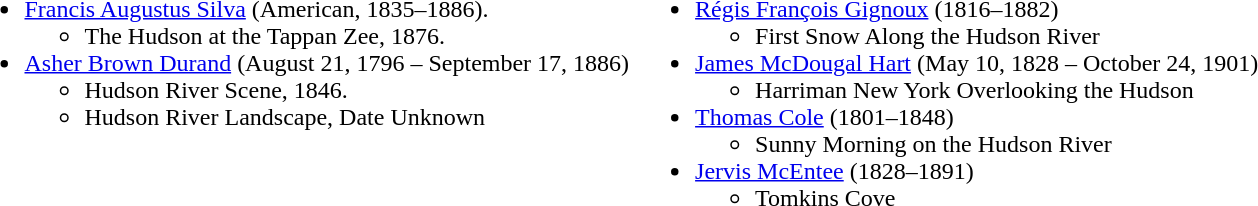<table>
<tr valign="top">
<td><br><ul><li><a href='#'>Francis Augustus Silva</a> (American, 1835–1886).<ul><li>The Hudson at the Tappan Zee, 1876.</li></ul></li><li><a href='#'>Asher Brown Durand</a> (August 21, 1796 – September 17, 1886)<ul><li>Hudson River Scene, 1846.</li><li>Hudson River Landscape, Date Unknown</li></ul></li></ul></td>
<td><br><ul><li><a href='#'>Régis François Gignoux</a> (1816–1882)<ul><li>First Snow Along the Hudson River</li></ul></li><li><a href='#'>James McDougal Hart</a> (May 10, 1828 – October 24, 1901)<ul><li>Harriman New York Overlooking the Hudson</li></ul></li><li><a href='#'>Thomas Cole</a> (1801–1848)<ul><li>Sunny Morning on the Hudson River</li></ul></li><li><a href='#'>Jervis McEntee</a> (1828–1891)<ul><li>Tomkins Cove</li></ul></li></ul></td>
</tr>
</table>
